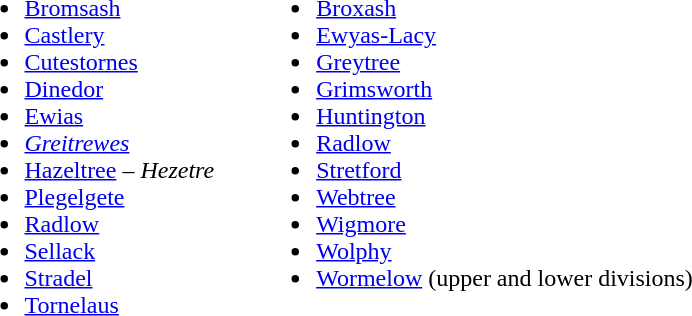<table>
<tr>
<td valign=top><br><ul><li><a href='#'>Bromsash</a></li><li><a href='#'>Castlery</a></li><li><a href='#'>Cutestornes</a></li><li><a href='#'>Dinedor</a></li><li><a href='#'>Ewias</a></li><li><a href='#'><em>Greitrewes</em></a></li><li><a href='#'>Hazeltree</a> – <em>Hezetre</em></li><li><a href='#'>Plegelgete</a></li><li><a href='#'>Radlow</a></li><li><a href='#'>Sellack</a></li><li><a href='#'>Stradel</a></li><li><a href='#'>Tornelaus</a></li></ul></td>
<td width=20></td>
<td valign=top><br><ul><li><a href='#'>Broxash</a></li><li><a href='#'>Ewyas-Lacy</a></li><li><a href='#'>Greytree</a></li><li><a href='#'>Grimsworth</a></li><li><a href='#'>Huntington</a></li><li><a href='#'>Radlow</a></li><li><a href='#'>Stretford</a></li><li><a href='#'>Webtree</a></li><li><a href='#'>Wigmore</a></li><li><a href='#'>Wolphy</a></li><li><a href='#'>Wormelow</a> (upper and lower divisions)</li></ul></td>
</tr>
</table>
